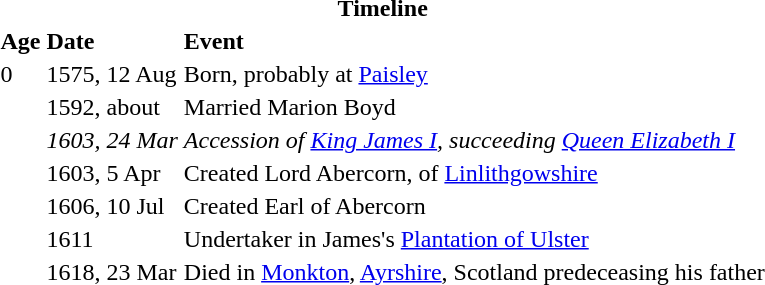<table>
<tr>
<th colspan=3>Timeline</th>
</tr>
<tr>
<th align="left">Age</th>
<th align="left">Date</th>
<th align="left">Event</th>
</tr>
<tr>
<td>0</td>
<td>1575, 12 Aug</td>
<td>Born, probably at <a href='#'>Paisley</a></td>
</tr>
<tr>
<td></td>
<td>1592, about</td>
<td>Married Marion Boyd</td>
</tr>
<tr>
<td></td>
<td><em>1603, 24 Mar</em></td>
<td><em>Accession of <a href='#'>King James I</a>, succeeding <a href='#'>Queen Elizabeth I</a></em></td>
</tr>
<tr>
<td></td>
<td>1603, 5 Apr</td>
<td>Created Lord Abercorn, of <a href='#'>Linlithgowshire</a></td>
</tr>
<tr>
<td></td>
<td>1606, 10 Jul</td>
<td>Created Earl of Abercorn</td>
</tr>
<tr>
<td></td>
<td>1611</td>
<td>Undertaker in James's <a href='#'>Plantation of Ulster</a></td>
</tr>
<tr>
<td></td>
<td>1618, 23 Mar</td>
<td>Died in <a href='#'>Monkton</a>, <a href='#'>Ayrshire</a>, Scotland predeceasing his father</td>
</tr>
</table>
